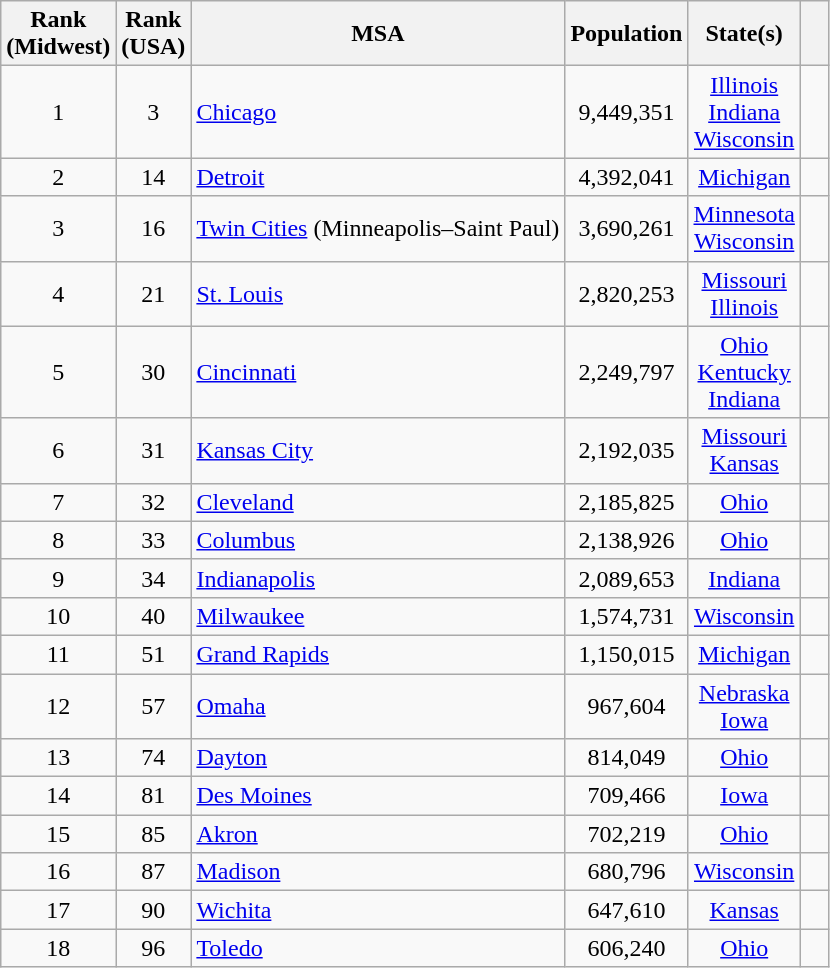<table class="wikitable sortable" style="text-align:center;">
<tr>
<th>Rank<br>(Midwest)</th>
<th>Rank<br>(USA)</th>
<th>MSA</th>
<th>Population</th>
<th>State(s)</th>
<th class="unsortable">   </th>
</tr>
<tr>
<td>1</td>
<td>3</td>
<td align=left><a href='#'>Chicago</a></td>
<td>9,449,351</td>
<td><a href='#'>Illinois</a><br><a href='#'>Indiana</a><br><a href='#'>Wisconsin</a></td>
<td></td>
</tr>
<tr>
<td>2</td>
<td>14</td>
<td align=left><a href='#'>Detroit</a></td>
<td>4,392,041</td>
<td><a href='#'>Michigan</a></td>
<td></td>
</tr>
<tr>
<td>3</td>
<td>16</td>
<td align=left><a href='#'>Twin Cities</a> (Minneapolis–Saint Paul)</td>
<td>3,690,261</td>
<td><a href='#'>Minnesota</a><br><a href='#'>Wisconsin</a></td>
<td><br></td>
</tr>
<tr>
<td>4</td>
<td>21</td>
<td align=left><a href='#'>St. Louis</a></td>
<td>2,820,253</td>
<td><a href='#'>Missouri</a><br><a href='#'>Illinois</a></td>
<td></td>
</tr>
<tr>
<td>5</td>
<td>30</td>
<td align=left><a href='#'>Cincinnati</a></td>
<td>2,249,797</td>
<td><a href='#'>Ohio</a><br><a href='#'>Kentucky</a><br><a href='#'>Indiana</a></td>
<td></td>
</tr>
<tr>
<td>6</td>
<td>31</td>
<td align=left><a href='#'>Kansas City</a></td>
<td>2,192,035</td>
<td><a href='#'>Missouri</a><br><a href='#'>Kansas</a></td>
<td></td>
</tr>
<tr>
<td>7</td>
<td>32</td>
<td align=left><a href='#'>Cleveland</a></td>
<td>2,185,825</td>
<td><a href='#'>Ohio</a></td>
<td></td>
</tr>
<tr>
<td>8</td>
<td>33</td>
<td align=left><a href='#'>Columbus</a></td>
<td>2,138,926</td>
<td><a href='#'>Ohio</a></td>
<td></td>
</tr>
<tr>
<td>9</td>
<td>34</td>
<td align=left><a href='#'>Indianapolis</a></td>
<td>2,089,653</td>
<td><a href='#'>Indiana</a></td>
<td></td>
</tr>
<tr>
<td>10</td>
<td>40</td>
<td align=left><a href='#'>Milwaukee</a></td>
<td>1,574,731</td>
<td><a href='#'>Wisconsin</a></td>
<td></td>
</tr>
<tr>
<td>11</td>
<td>51</td>
<td align=left><a href='#'>Grand Rapids</a></td>
<td>1,150,015</td>
<td><a href='#'>Michigan</a></td>
<td></td>
</tr>
<tr>
<td>12</td>
<td>57</td>
<td align=left><a href='#'>Omaha</a></td>
<td>967,604</td>
<td><a href='#'>Nebraska</a><br><a href='#'>Iowa</a></td>
<td></td>
</tr>
<tr>
<td>13</td>
<td>74</td>
<td align=left><a href='#'>Dayton</a></td>
<td>814,049</td>
<td><a href='#'>Ohio</a></td>
<td></td>
</tr>
<tr>
<td>14</td>
<td>81</td>
<td align=left><a href='#'>Des Moines</a></td>
<td>709,466</td>
<td><a href='#'>Iowa</a></td>
<td></td>
</tr>
<tr>
<td>15</td>
<td>85</td>
<td align=left><a href='#'>Akron</a></td>
<td>702,219</td>
<td><a href='#'>Ohio</a></td>
<td></td>
</tr>
<tr>
<td>16</td>
<td>87</td>
<td align=left><a href='#'>Madison</a></td>
<td>680,796</td>
<td><a href='#'>Wisconsin</a></td>
<td></td>
</tr>
<tr>
<td>17</td>
<td>90</td>
<td align=left><a href='#'>Wichita</a></td>
<td>647,610</td>
<td><a href='#'>Kansas</a></td>
<td></td>
</tr>
<tr>
<td>18</td>
<td>96</td>
<td align=left><a href='#'>Toledo</a></td>
<td>606,240</td>
<td><a href='#'>Ohio</a></td>
<td></td>
</tr>
</table>
